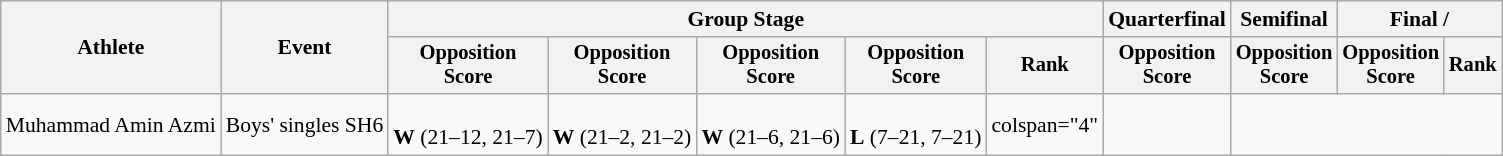<table class="wikitable" style="font-size:90%; text-align:center">
<tr>
<th rowspan="2">Athlete</th>
<th rowspan="2">Event</th>
<th colspan="5">Group Stage</th>
<th>Quarterfinal</th>
<th>Semifinal</th>
<th colspan="2">Final / </th>
</tr>
<tr style="font-size:95%">
<th>Opposition<br>Score</th>
<th>Opposition<br>Score</th>
<th>Opposition<br>Score</th>
<th>Opposition<br>Score</th>
<th>Rank</th>
<th>Opposition<br>Score</th>
<th>Opposition<br>Score</th>
<th>Opposition<br>Score</th>
<th>Rank</th>
</tr>
<tr>
<td align="left">Muhammad Amin Azmi</td>
<td align="left">Boys' singles SH6</td>
<td><br><strong>W</strong> (21–12, 21–7)</td>
<td><br><strong>W</strong> (21–2, 21–2)</td>
<td><br><strong>W</strong> (21–6, 21–6)</td>
<td><br><strong>L</strong> (7–21, 7–21)</td>
<td>colspan="4" </td>
<td></td>
</tr>
</table>
